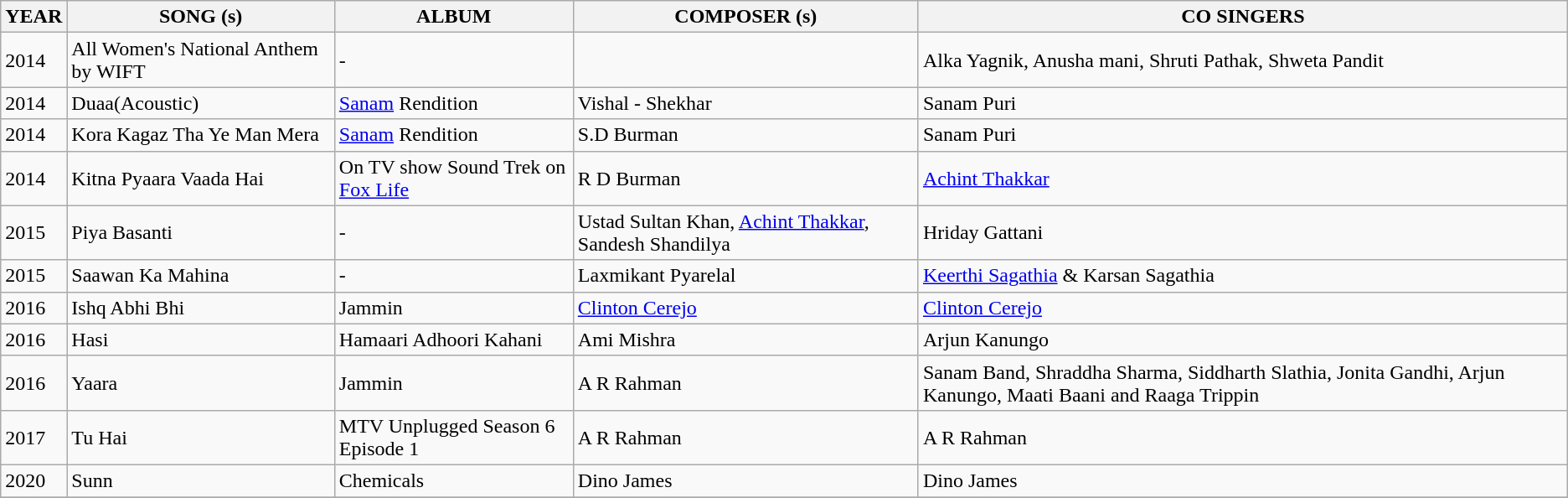<table class="wikitable">
<tr>
<th>YEAR</th>
<th>SONG (s)</th>
<th>ALBUM</th>
<th>COMPOSER (s)</th>
<th>CO SINGERS</th>
</tr>
<tr>
<td>2014</td>
<td>All Women's National Anthem by WIFT</td>
<td>-</td>
<td></td>
<td>Alka Yagnik, Anusha mani, Shruti Pathak, Shweta Pandit</td>
</tr>
<tr>
<td>2014</td>
<td>Duaa(Acoustic)</td>
<td><a href='#'>Sanam</a> Rendition</td>
<td>Vishal - Shekhar</td>
<td>Sanam Puri</td>
</tr>
<tr>
<td>2014</td>
<td>Kora Kagaz Tha Ye Man Mera</td>
<td><a href='#'>Sanam</a> Rendition</td>
<td>S.D Burman</td>
<td>Sanam Puri</td>
</tr>
<tr>
<td>2014</td>
<td>Kitna Pyaara Vaada Hai</td>
<td>On TV show Sound Trek on <a href='#'>Fox Life</a></td>
<td>R D Burman</td>
<td><a href='#'>Achint Thakkar</a></td>
</tr>
<tr>
<td>2015</td>
<td>Piya Basanti</td>
<td>-</td>
<td>Ustad Sultan Khan, <a href='#'>Achint Thakkar</a>, Sandesh Shandilya</td>
<td>Hriday Gattani</td>
</tr>
<tr>
<td>2015</td>
<td>Saawan Ka Mahina</td>
<td>-</td>
<td>Laxmikant Pyarelal</td>
<td><a href='#'>Keerthi Sagathia</a> & Karsan Sagathia</td>
</tr>
<tr>
<td>2016</td>
<td>Ishq Abhi Bhi</td>
<td>Jammin</td>
<td><a href='#'>Clinton Cerejo</a></td>
<td><a href='#'>Clinton Cerejo</a></td>
</tr>
<tr>
<td>2016</td>
<td>Hasi</td>
<td>Hamaari Adhoori Kahani</td>
<td>Ami Mishra</td>
<td>Arjun Kanungo</td>
</tr>
<tr>
<td>2016</td>
<td>Yaara</td>
<td>Jammin</td>
<td>A R Rahman</td>
<td>Sanam Band, Shraddha Sharma, Siddharth Slathia, Jonita Gandhi, Arjun Kanungo, Maati Baani and Raaga Trippin</td>
</tr>
<tr>
<td>2017</td>
<td>Tu Hai</td>
<td>MTV Unplugged Season 6 Episode 1</td>
<td>A R Rahman</td>
<td>A R Rahman</td>
</tr>
<tr>
<td>2020</td>
<td>Sunn</td>
<td>Chemicals</td>
<td>Dino James</td>
<td>Dino James</td>
</tr>
<tr>
</tr>
</table>
